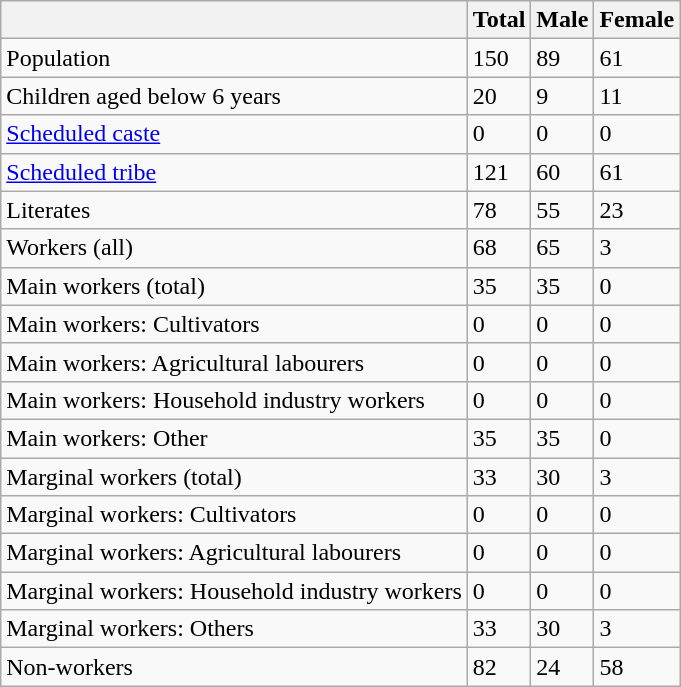<table class="wikitable sortable">
<tr>
<th></th>
<th>Total</th>
<th>Male</th>
<th>Female</th>
</tr>
<tr>
<td>Population</td>
<td>150</td>
<td>89</td>
<td>61</td>
</tr>
<tr>
<td>Children aged below 6 years</td>
<td>20</td>
<td>9</td>
<td>11</td>
</tr>
<tr>
<td><a href='#'>Scheduled caste</a></td>
<td>0</td>
<td>0</td>
<td>0</td>
</tr>
<tr>
<td><a href='#'>Scheduled tribe</a></td>
<td>121</td>
<td>60</td>
<td>61</td>
</tr>
<tr>
<td>Literates</td>
<td>78</td>
<td>55</td>
<td>23</td>
</tr>
<tr>
<td>Workers (all)</td>
<td>68</td>
<td>65</td>
<td>3</td>
</tr>
<tr>
<td>Main workers (total)</td>
<td>35</td>
<td>35</td>
<td>0</td>
</tr>
<tr>
<td>Main workers: Cultivators</td>
<td>0</td>
<td>0</td>
<td>0</td>
</tr>
<tr>
<td>Main workers: Agricultural labourers</td>
<td>0</td>
<td>0</td>
<td>0</td>
</tr>
<tr>
<td>Main workers: Household industry workers</td>
<td>0</td>
<td>0</td>
<td>0</td>
</tr>
<tr>
<td>Main workers: Other</td>
<td>35</td>
<td>35</td>
<td>0</td>
</tr>
<tr>
<td>Marginal workers (total)</td>
<td>33</td>
<td>30</td>
<td>3</td>
</tr>
<tr>
<td>Marginal workers: Cultivators</td>
<td>0</td>
<td>0</td>
<td>0</td>
</tr>
<tr>
<td>Marginal workers: Agricultural labourers</td>
<td>0</td>
<td>0</td>
<td>0</td>
</tr>
<tr>
<td>Marginal workers: Household industry workers</td>
<td>0</td>
<td>0</td>
<td>0</td>
</tr>
<tr>
<td>Marginal workers: Others</td>
<td>33</td>
<td>30</td>
<td>3</td>
</tr>
<tr>
<td>Non-workers</td>
<td>82</td>
<td>24</td>
<td>58</td>
</tr>
</table>
